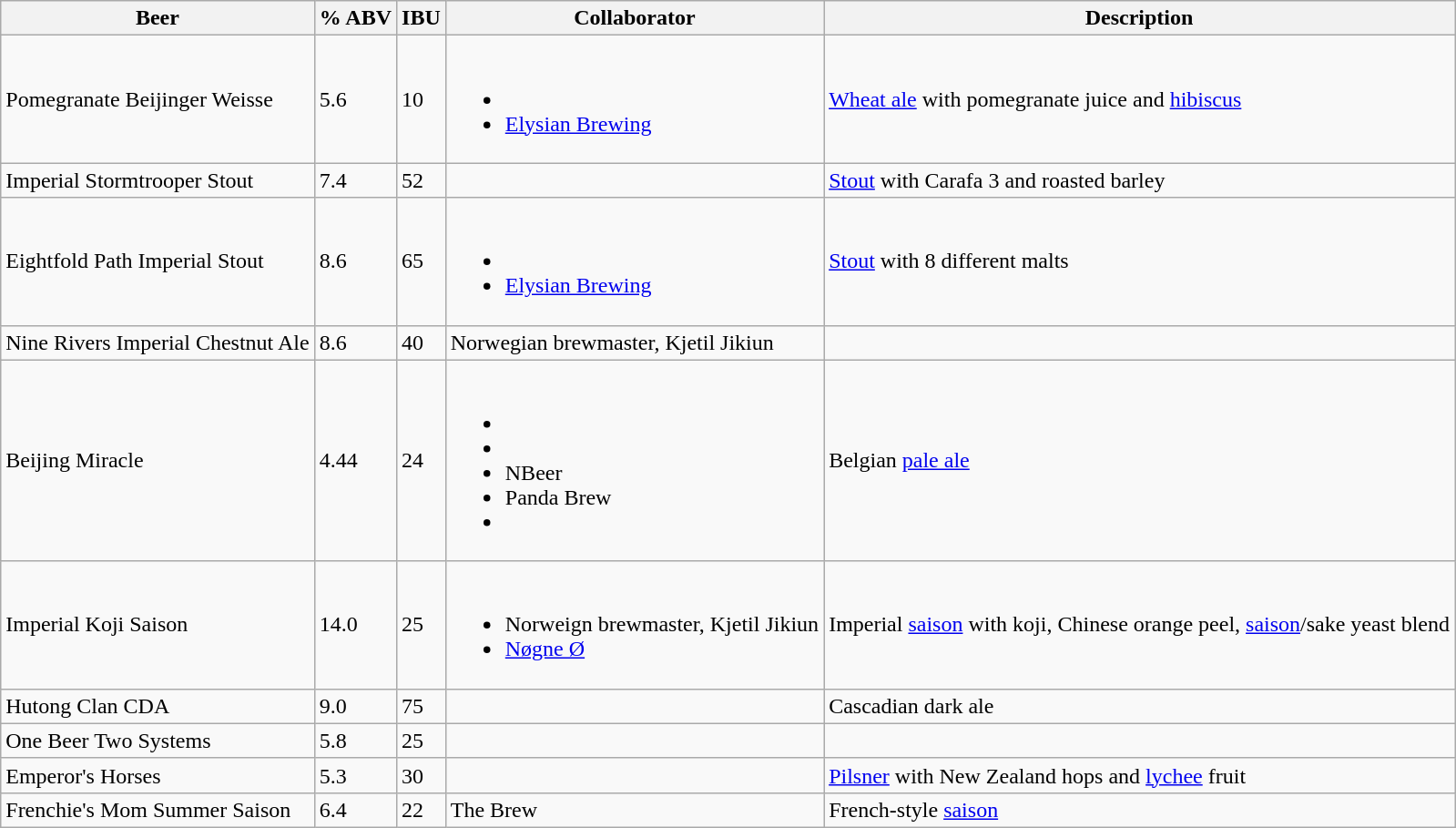<table class="wikitable">
<tr>
<th>Beer</th>
<th>% ABV</th>
<th>IBU</th>
<th>Collaborator</th>
<th>Description</th>
</tr>
<tr>
<td>Pomegranate Beijinger Weisse</td>
<td>5.6</td>
<td>10</td>
<td><br><ul><li></li><li><a href='#'>Elysian Brewing</a></li></ul></td>
<td><a href='#'>Wheat ale</a> with pomegranate juice and <a href='#'>hibiscus</a></td>
</tr>
<tr>
<td>Imperial Stormtrooper Stout</td>
<td>7.4</td>
<td>52</td>
<td></td>
<td><a href='#'>Stout</a> with Carafa 3 and roasted barley</td>
</tr>
<tr>
<td>Eightfold Path Imperial Stout</td>
<td>8.6</td>
<td>65</td>
<td><br><ul><li></li><li><a href='#'>Elysian Brewing</a></li></ul></td>
<td><a href='#'>Stout</a> with 8 different malts</td>
</tr>
<tr>
<td>Nine Rivers Imperial Chestnut Ale</td>
<td>8.6</td>
<td>40</td>
<td>Norwegian brewmaster, Kjetil Jikiun</td>
<td></td>
</tr>
<tr>
<td>Beijing Miracle</td>
<td>4.44</td>
<td>24</td>
<td><br><ul><li></li><li></li><li>NBeer</li><li>Panda Brew</li><li> </li></ul></td>
<td>Belgian <a href='#'>pale ale</a></td>
</tr>
<tr>
<td>Imperial Koji Saison</td>
<td>14.0</td>
<td>25</td>
<td><br><ul><li>Norweign brewmaster, Kjetil Jikiun</li><li><a href='#'>Nøgne Ø</a></li></ul></td>
<td>Imperial <a href='#'>saison</a> with koji, Chinese orange peel, <a href='#'>saison</a>/sake yeast blend</td>
</tr>
<tr>
<td>Hutong Clan CDA</td>
<td>9.0</td>
<td>75</td>
<td></td>
<td>Cascadian dark ale</td>
</tr>
<tr>
<td>One Beer Two Systems</td>
<td>5.8</td>
<td>25</td>
<td></td>
<td></td>
</tr>
<tr>
<td>Emperor's Horses</td>
<td>5.3</td>
<td>30</td>
<td> </td>
<td><a href='#'>Pilsner</a> with New Zealand hops and <a href='#'>lychee</a> fruit</td>
</tr>
<tr>
<td>Frenchie's Mom Summer Saison</td>
<td>6.4</td>
<td>22</td>
<td>The Brew</td>
<td>French-style <a href='#'>saison</a></td>
</tr>
</table>
